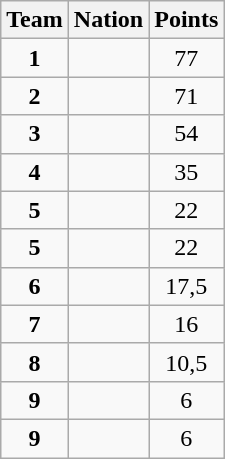<table class="wikitable" style="text-align:center">
<tr>
<th>Team</th>
<th>Nation</th>
<th>Points</th>
</tr>
<tr>
<td><strong>1</strong></td>
<td align=left></td>
<td>77</td>
</tr>
<tr>
<td><strong>2</strong></td>
<td align=left></td>
<td>71</td>
</tr>
<tr>
<td><strong>3</strong></td>
<td align=left></td>
<td>54</td>
</tr>
<tr>
<td><strong>4</strong></td>
<td align=left></td>
<td>35</td>
</tr>
<tr>
<td><strong>5</strong></td>
<td align=left></td>
<td>22</td>
</tr>
<tr>
<td><strong>5</strong></td>
<td align=left></td>
<td>22</td>
</tr>
<tr>
<td><strong>6</strong></td>
<td align=left></td>
<td>17,5</td>
</tr>
<tr>
<td><strong>7</strong></td>
<td align=left></td>
<td>16</td>
</tr>
<tr>
<td><strong>8</strong></td>
<td align=left></td>
<td>10,5</td>
</tr>
<tr>
<td><strong>9</strong></td>
<td align=left></td>
<td>6</td>
</tr>
<tr>
<td><strong>9</strong></td>
<td align=left></td>
<td>6</td>
</tr>
</table>
